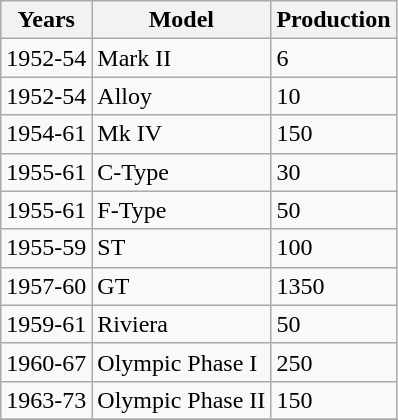<table class="wikitable sortable" style="text-align: left; font-size:100%;">
<tr>
<th>Years</th>
<th>Model</th>
<th>Production</th>
</tr>
<tr>
<td>1952-54</td>
<td>Mark II</td>
<td>6</td>
</tr>
<tr>
<td>1952-54</td>
<td>Alloy</td>
<td>10</td>
</tr>
<tr>
<td>1954-61</td>
<td>Mk IV</td>
<td>150</td>
</tr>
<tr>
<td>1955-61</td>
<td>C-Type</td>
<td>30</td>
</tr>
<tr>
<td>1955-61</td>
<td>F-Type</td>
<td>50</td>
</tr>
<tr>
<td>1955-59</td>
<td>ST</td>
<td>100</td>
</tr>
<tr>
<td>1957-60</td>
<td>GT</td>
<td>1350</td>
</tr>
<tr>
<td>1959-61</td>
<td>Riviera</td>
<td>50</td>
</tr>
<tr>
<td>1960-67</td>
<td>Olympic Phase I</td>
<td>250</td>
</tr>
<tr>
<td>1963-73</td>
<td>Olympic Phase II</td>
<td>150</td>
</tr>
<tr>
</tr>
</table>
